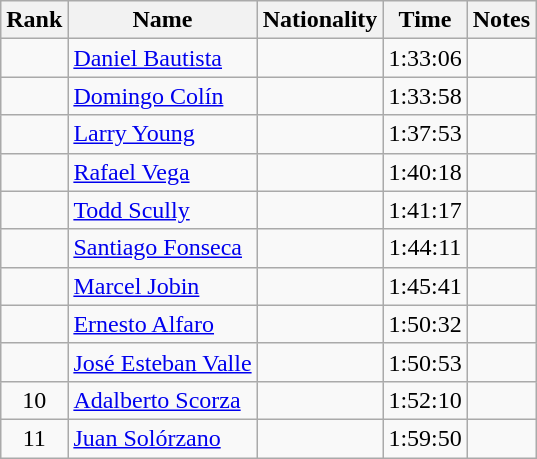<table class="wikitable sortable" style="text-align:center">
<tr>
<th>Rank</th>
<th>Name</th>
<th>Nationality</th>
<th>Time</th>
<th>Notes</th>
</tr>
<tr>
<td></td>
<td align=left><a href='#'>Daniel Bautista</a></td>
<td align=left></td>
<td>1:33:06</td>
<td></td>
</tr>
<tr>
<td></td>
<td align=left><a href='#'>Domingo Colín</a></td>
<td align=left></td>
<td>1:33:58</td>
<td></td>
</tr>
<tr>
<td></td>
<td align=left><a href='#'>Larry Young</a></td>
<td align=left></td>
<td>1:37:53</td>
<td></td>
</tr>
<tr>
<td></td>
<td align=left><a href='#'>Rafael Vega</a></td>
<td align=left></td>
<td>1:40:18</td>
<td></td>
</tr>
<tr>
<td></td>
<td align=left><a href='#'>Todd Scully</a></td>
<td align=left></td>
<td>1:41:17</td>
<td></td>
</tr>
<tr>
<td></td>
<td align=left><a href='#'>Santiago Fonseca</a></td>
<td align=left></td>
<td>1:44:11</td>
<td></td>
</tr>
<tr>
<td></td>
<td align=left><a href='#'>Marcel Jobin</a></td>
<td align=left></td>
<td>1:45:41</td>
<td></td>
</tr>
<tr>
<td></td>
<td align=left><a href='#'>Ernesto Alfaro</a></td>
<td align=left></td>
<td>1:50:32</td>
<td></td>
</tr>
<tr>
<td></td>
<td align=left><a href='#'>José Esteban Valle</a></td>
<td align=left></td>
<td>1:50:53</td>
<td></td>
</tr>
<tr>
<td>10</td>
<td align=left><a href='#'>Adalberto Scorza</a></td>
<td align=left></td>
<td>1:52:10</td>
<td></td>
</tr>
<tr>
<td>11</td>
<td align=left><a href='#'>Juan Solórzano</a></td>
<td align=left></td>
<td>1:59:50</td>
<td></td>
</tr>
</table>
